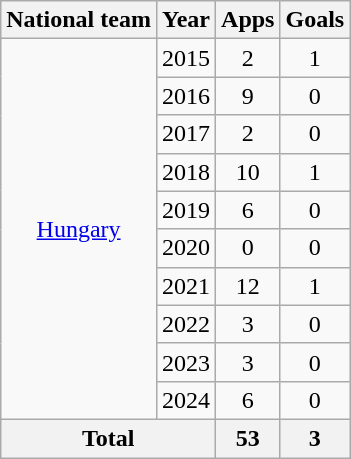<table class="wikitable" style="text-align:center">
<tr>
<th>National team</th>
<th>Year</th>
<th>Apps</th>
<th>Goals</th>
</tr>
<tr>
<td rowspan="10"><a href='#'>Hungary</a></td>
<td>2015</td>
<td>2</td>
<td>1</td>
</tr>
<tr>
<td>2016</td>
<td>9</td>
<td>0</td>
</tr>
<tr>
<td>2017</td>
<td>2</td>
<td>0</td>
</tr>
<tr>
<td>2018</td>
<td>10</td>
<td>1</td>
</tr>
<tr>
<td>2019</td>
<td>6</td>
<td>0</td>
</tr>
<tr>
<td>2020</td>
<td>0</td>
<td>0</td>
</tr>
<tr>
<td>2021</td>
<td>12</td>
<td>1</td>
</tr>
<tr>
<td>2022</td>
<td>3</td>
<td>0</td>
</tr>
<tr>
<td>2023</td>
<td>3</td>
<td>0</td>
</tr>
<tr>
<td>2024</td>
<td>6</td>
<td>0</td>
</tr>
<tr>
<th colspan="2">Total</th>
<th>53</th>
<th>3</th>
</tr>
</table>
